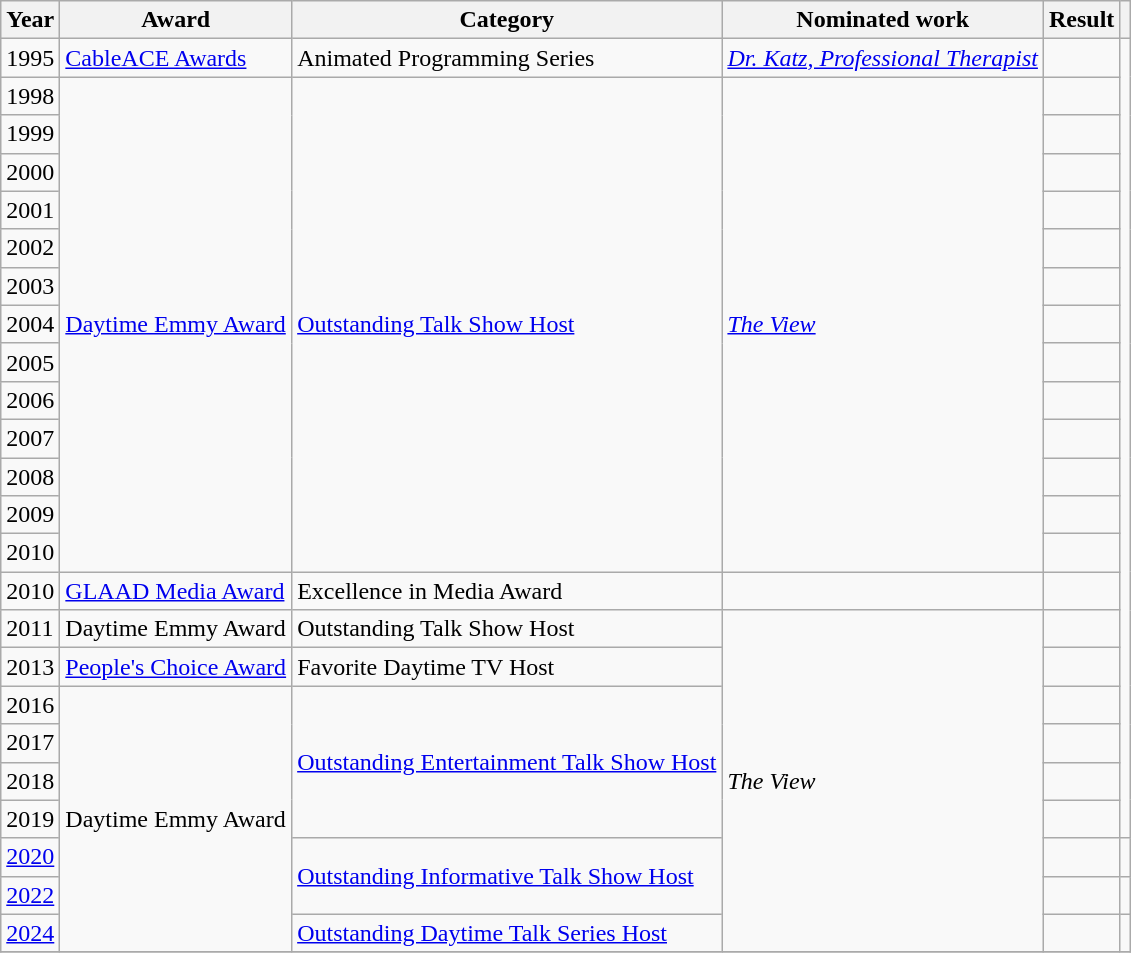<table class="wikitable sortable">
<tr>
<th>Year</th>
<th>Award</th>
<th>Category</th>
<th>Nominated work</th>
<th>Result</th>
<th></th>
</tr>
<tr>
<td>1995</td>
<td><a href='#'>CableACE Awards</a></td>
<td>Animated Programming Series</td>
<td><em><a href='#'>Dr. Katz, Professional Therapist</a></em></td>
<td></td>
<td rowspan=21 align="center"></td>
</tr>
<tr>
<td>1998</td>
<td rowspan=13><a href='#'>Daytime Emmy Award</a></td>
<td rowspan=13><a href='#'>Outstanding Talk Show Host</a></td>
<td rowspan=13><em><a href='#'>The View</a></em></td>
<td></td>
</tr>
<tr>
<td>1999</td>
<td></td>
</tr>
<tr>
<td>2000</td>
<td></td>
</tr>
<tr>
<td>2001</td>
<td></td>
</tr>
<tr>
<td>2002</td>
<td></td>
</tr>
<tr>
<td>2003</td>
<td></td>
</tr>
<tr>
<td>2004</td>
<td></td>
</tr>
<tr>
<td>2005</td>
<td></td>
</tr>
<tr>
<td>2006</td>
<td></td>
</tr>
<tr>
<td>2007</td>
<td></td>
</tr>
<tr>
<td>2008</td>
<td></td>
</tr>
<tr>
<td>2009</td>
<td></td>
</tr>
<tr>
<td>2010</td>
<td></td>
</tr>
<tr>
<td>2010</td>
<td><a href='#'>GLAAD Media Award</a></td>
<td>Excellence in Media Award</td>
<td></td>
<td></td>
</tr>
<tr>
<td>2011</td>
<td>Daytime Emmy Award</td>
<td>Outstanding Talk Show Host</td>
<td rowspan=9><em>The View</em></td>
<td></td>
</tr>
<tr>
<td>2013</td>
<td><a href='#'>People's Choice Award</a></td>
<td>Favorite Daytime TV Host</td>
<td></td>
</tr>
<tr>
<td>2016</td>
<td rowspan=7>Daytime Emmy Award</td>
<td rowspan=4><a href='#'>Outstanding Entertainment Talk Show Host</a></td>
<td></td>
</tr>
<tr>
<td>2017</td>
<td></td>
</tr>
<tr>
<td>2018</td>
<td></td>
</tr>
<tr>
<td>2019</td>
<td></td>
</tr>
<tr>
<td><a href='#'>2020</a></td>
<td rowspan=2><a href='#'>Outstanding Informative Talk Show Host</a></td>
<td></td>
<td align="center"></td>
</tr>
<tr>
<td><a href='#'>2022</a></td>
<td></td>
<td align="center"></td>
</tr>
<tr>
<td><a href='#'>2024</a></td>
<td><a href='#'>Outstanding Daytime Talk Series Host</a></td>
<td></td>
<td align="center"></td>
</tr>
<tr>
</tr>
</table>
